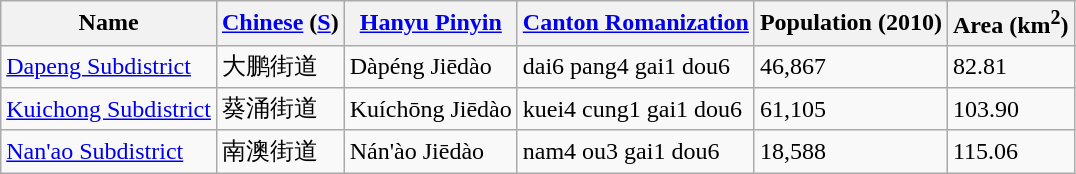<table class="wikitable">
<tr>
<th>Name</th>
<th><a href='#'>Chinese</a> (<a href='#'>S</a>)</th>
<th><a href='#'>Hanyu Pinyin</a></th>
<th><a href='#'>Canton Romanization</a></th>
<th>Population (2010)</th>
<th>Area (km<sup>2</sup>)</th>
</tr>
<tr>
<td><a href='#'>Dapeng Subdistrict</a></td>
<td>大鹏街道</td>
<td>Dàpéng Jiēdào</td>
<td>dai6 pang4 gai1 dou6</td>
<td>46,867</td>
<td>82.81</td>
</tr>
<tr>
<td><a href='#'>Kuichong Subdistrict</a></td>
<td>葵涌街道</td>
<td>Kuíchōng Jiēdào</td>
<td>kuei4 cung1 gai1 dou6</td>
<td>61,105</td>
<td>103.90</td>
</tr>
<tr>
<td><a href='#'>Nan'ao Subdistrict</a></td>
<td>南澳街道</td>
<td>Nán'ào Jiēdào</td>
<td>nam4 ou3 gai1 dou6</td>
<td>18,588</td>
<td>115.06</td>
</tr>
</table>
